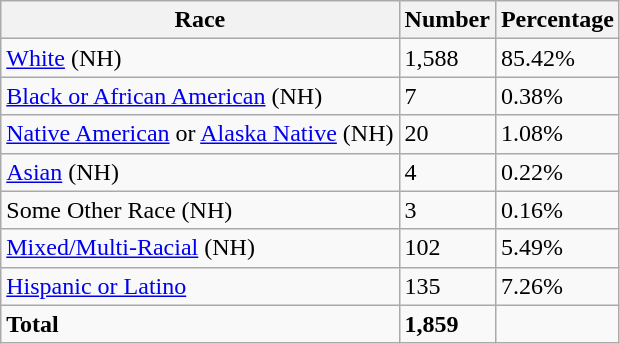<table class="wikitable">
<tr>
<th>Race</th>
<th>Number</th>
<th>Percentage</th>
</tr>
<tr>
<td><a href='#'>White</a> (NH)</td>
<td>1,588</td>
<td>85.42%</td>
</tr>
<tr>
<td><a href='#'>Black or African American</a> (NH)</td>
<td>7</td>
<td>0.38%</td>
</tr>
<tr>
<td><a href='#'>Native American</a> or <a href='#'>Alaska Native</a> (NH)</td>
<td>20</td>
<td>1.08%</td>
</tr>
<tr>
<td><a href='#'>Asian</a> (NH)</td>
<td>4</td>
<td>0.22%</td>
</tr>
<tr>
<td>Some Other Race (NH)</td>
<td>3</td>
<td>0.16%</td>
</tr>
<tr>
<td><a href='#'>Mixed/Multi-Racial</a> (NH)</td>
<td>102</td>
<td>5.49%</td>
</tr>
<tr>
<td><a href='#'>Hispanic or Latino</a></td>
<td>135</td>
<td>7.26%</td>
</tr>
<tr>
<td><strong>Total</strong></td>
<td><strong>1,859</strong></td>
<td></td>
</tr>
</table>
